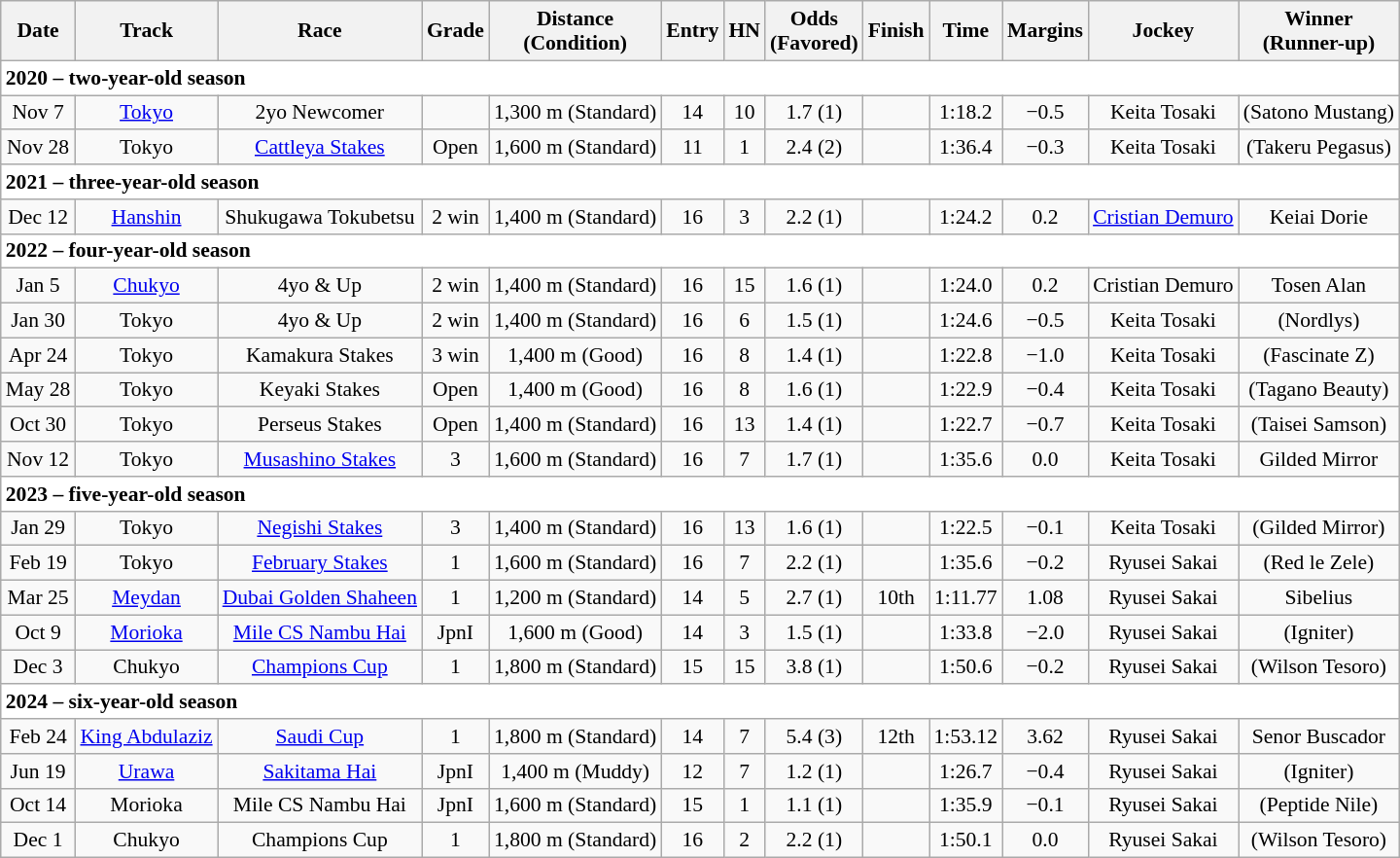<table class="wikitable" style="border-collapse: collapse; font-size: 90%; text-align: center; white-space: nowrap">
<tr>
<th>Date</th>
<th>Track</th>
<th>Race</th>
<th>Grade</th>
<th>Distance<br>(Condition)</th>
<th>Entry</th>
<th>HN</th>
<th>Odds<br>(Favored)</th>
<th>Finish</th>
<th>Time</th>
<th>Margins</th>
<th>Jockey</th>
<th>Winner<br>(Runner-up)</th>
</tr>
<tr style="background-color:white">
<td colspan="13" align="left"><strong>2020 – two-year-old season</strong></td>
</tr>
<tr>
<td>Nov 7</td>
<td><a href='#'>Tokyo</a></td>
<td>2yo Newcomer</td>
<td></td>
<td>1,300 m (Standard)</td>
<td>14</td>
<td>10</td>
<td>1.7 (1)</td>
<td></td>
<td>1:18.2</td>
<td>−0.5</td>
<td>Keita Tosaki</td>
<td>(Satono Mustang)</td>
</tr>
<tr>
<td>Nov 28</td>
<td>Tokyo</td>
<td><a href='#'>Cattleya Stakes</a></td>
<td>Open</td>
<td>1,600 m (Standard)</td>
<td>11</td>
<td>1</td>
<td>2.4 (2)</td>
<td></td>
<td>1:36.4</td>
<td>−0.3</td>
<td>Keita Tosaki</td>
<td>(Takeru Pegasus)</td>
</tr>
<tr style="background-color:white">
<td colspan="13" align="left"><strong>2021 – three-year-old season</strong></td>
</tr>
<tr>
<td>Dec 12</td>
<td><a href='#'>Hanshin</a></td>
<td>Shukugawa Tokubetsu</td>
<td>2 win</td>
<td>1,400 m (Standard)</td>
<td>16</td>
<td>3</td>
<td>2.2 (1)</td>
<td></td>
<td>1:24.2</td>
<td>0.2</td>
<td><a href='#'>Cristian Demuro</a></td>
<td>Keiai Dorie</td>
</tr>
<tr style="background-color:white">
<td colspan="13" align="left"><strong>2022 – four-year-old season</strong></td>
</tr>
<tr>
<td>Jan 5</td>
<td><a href='#'>Chukyo</a></td>
<td>4yo & Up</td>
<td>2 win</td>
<td>1,400 m (Standard)</td>
<td>16</td>
<td>15</td>
<td>1.6 (1)</td>
<td></td>
<td>1:24.0</td>
<td>0.2</td>
<td>Cristian Demuro</td>
<td>Tosen Alan</td>
</tr>
<tr>
<td>Jan 30</td>
<td>Tokyo</td>
<td>4yo & Up</td>
<td>2 win</td>
<td>1,400 m (Standard)</td>
<td>16</td>
<td>6</td>
<td>1.5 (1)</td>
<td></td>
<td>1:24.6</td>
<td>−0.5</td>
<td>Keita Tosaki</td>
<td>(Nordlys)</td>
</tr>
<tr>
<td>Apr 24</td>
<td>Tokyo</td>
<td>Kamakura Stakes</td>
<td>3 win</td>
<td>1,400 m (Good)</td>
<td>16</td>
<td>8</td>
<td>1.4 (1)</td>
<td></td>
<td>1:22.8</td>
<td>−1.0</td>
<td>Keita Tosaki</td>
<td>(Fascinate Z)</td>
</tr>
<tr>
<td>May 28</td>
<td>Tokyo</td>
<td>Keyaki Stakes</td>
<td>Open</td>
<td>1,400 m (Good)</td>
<td>16</td>
<td>8</td>
<td>1.6 (1)</td>
<td></td>
<td>1:22.9</td>
<td>−0.4</td>
<td>Keita Tosaki</td>
<td>(Tagano Beauty)</td>
</tr>
<tr>
<td>Oct 30</td>
<td>Tokyo</td>
<td>Perseus Stakes</td>
<td>Open</td>
<td>1,400 m (Standard)</td>
<td>16</td>
<td>13</td>
<td>1.4 (1)</td>
<td></td>
<td>1:22.7</td>
<td>−0.7</td>
<td>Keita Tosaki</td>
<td>(Taisei Samson)</td>
</tr>
<tr>
<td>Nov 12</td>
<td>Tokyo</td>
<td><a href='#'>Musashino Stakes</a></td>
<td>3</td>
<td>1,600 m (Standard)</td>
<td>16</td>
<td>7</td>
<td>1.7 (1)</td>
<td></td>
<td>1:35.6</td>
<td>0.0</td>
<td>Keita Tosaki</td>
<td>Gilded Mirror</td>
</tr>
<tr style="background-color:white">
<td colspan="13" align="left"><strong>2023 – five-year-old season</strong></td>
</tr>
<tr>
<td>Jan 29</td>
<td>Tokyo</td>
<td><a href='#'>Negishi Stakes</a></td>
<td>3</td>
<td>1,400 m (Standard)</td>
<td>16</td>
<td>13</td>
<td>1.6 (1)</td>
<td></td>
<td>1:22.5</td>
<td>−0.1</td>
<td>Keita Tosaki</td>
<td>(Gilded Mirror)</td>
</tr>
<tr>
<td>Feb 19</td>
<td>Tokyo</td>
<td><a href='#'>February Stakes</a></td>
<td>1</td>
<td>1,600 m (Standard)</td>
<td>16</td>
<td>7</td>
<td>2.2 (1)</td>
<td></td>
<td>1:35.6</td>
<td>−0.2</td>
<td>Ryusei Sakai</td>
<td>(Red le Zele)</td>
</tr>
<tr>
<td>Mar 25</td>
<td><a href='#'>Meydan</a></td>
<td><a href='#'>Dubai Golden Shaheen</a></td>
<td>1</td>
<td>1,200 m (Standard)</td>
<td>14</td>
<td>5</td>
<td>2.7 (1)</td>
<td>10th</td>
<td>1:11.77</td>
<td>1.08</td>
<td>Ryusei Sakai</td>
<td>Sibelius</td>
</tr>
<tr>
<td>Oct 9</td>
<td><a href='#'>Morioka</a></td>
<td><a href='#'>Mile CS Nambu Hai</a></td>
<td>JpnI</td>
<td>1,600 m (Good)</td>
<td>14</td>
<td>3</td>
<td>1.5 (1)</td>
<td></td>
<td>1:33.8</td>
<td>−2.0</td>
<td>Ryusei Sakai</td>
<td>(Igniter)</td>
</tr>
<tr>
<td>Dec 3</td>
<td>Chukyo</td>
<td><a href='#'>Champions Cup</a></td>
<td>1</td>
<td>1,800 m (Standard)</td>
<td>15</td>
<td>15</td>
<td>3.8 (1)</td>
<td></td>
<td>1:50.6</td>
<td>−0.2</td>
<td>Ryusei Sakai</td>
<td>(Wilson Tesoro)</td>
</tr>
<tr style="background-color:white">
<td colspan="13" align="left"><strong>2024 – six-year-old season</strong></td>
</tr>
<tr>
<td>Feb 24</td>
<td><a href='#'>King Abdulaziz</a></td>
<td><a href='#'>Saudi Cup</a></td>
<td>1</td>
<td>1,800 m (Standard)</td>
<td>14</td>
<td>7</td>
<td>5.4 (3)</td>
<td>12th</td>
<td>1:53.12</td>
<td>3.62</td>
<td>Ryusei Sakai</td>
<td>Senor Buscador</td>
</tr>
<tr>
<td>Jun 19</td>
<td><a href='#'>Urawa</a></td>
<td><a href='#'>Sakitama Hai</a></td>
<td>JpnI</td>
<td>1,400 m (Muddy)</td>
<td>12</td>
<td>7</td>
<td>1.2 (1)</td>
<td></td>
<td>1:26.7</td>
<td>−0.4</td>
<td>Ryusei Sakai</td>
<td>(Igniter)</td>
</tr>
<tr>
<td>Oct 14</td>
<td>Morioka</td>
<td>Mile CS Nambu Hai</td>
<td>JpnI</td>
<td>1,600 m (Standard)</td>
<td>15</td>
<td>1</td>
<td>1.1 (1)</td>
<td></td>
<td>1:35.9</td>
<td>−0.1</td>
<td>Ryusei Sakai</td>
<td>(Peptide Nile)</td>
</tr>
<tr>
<td>Dec 1</td>
<td>Chukyo</td>
<td>Champions Cup</td>
<td>1</td>
<td>1,800 m (Standard)</td>
<td>16</td>
<td>2</td>
<td>2.2 (1)</td>
<td></td>
<td>1:50.1</td>
<td>0.0</td>
<td>Ryusei Sakai</td>
<td>(Wilson Tesoro)</td>
</tr>
</table>
